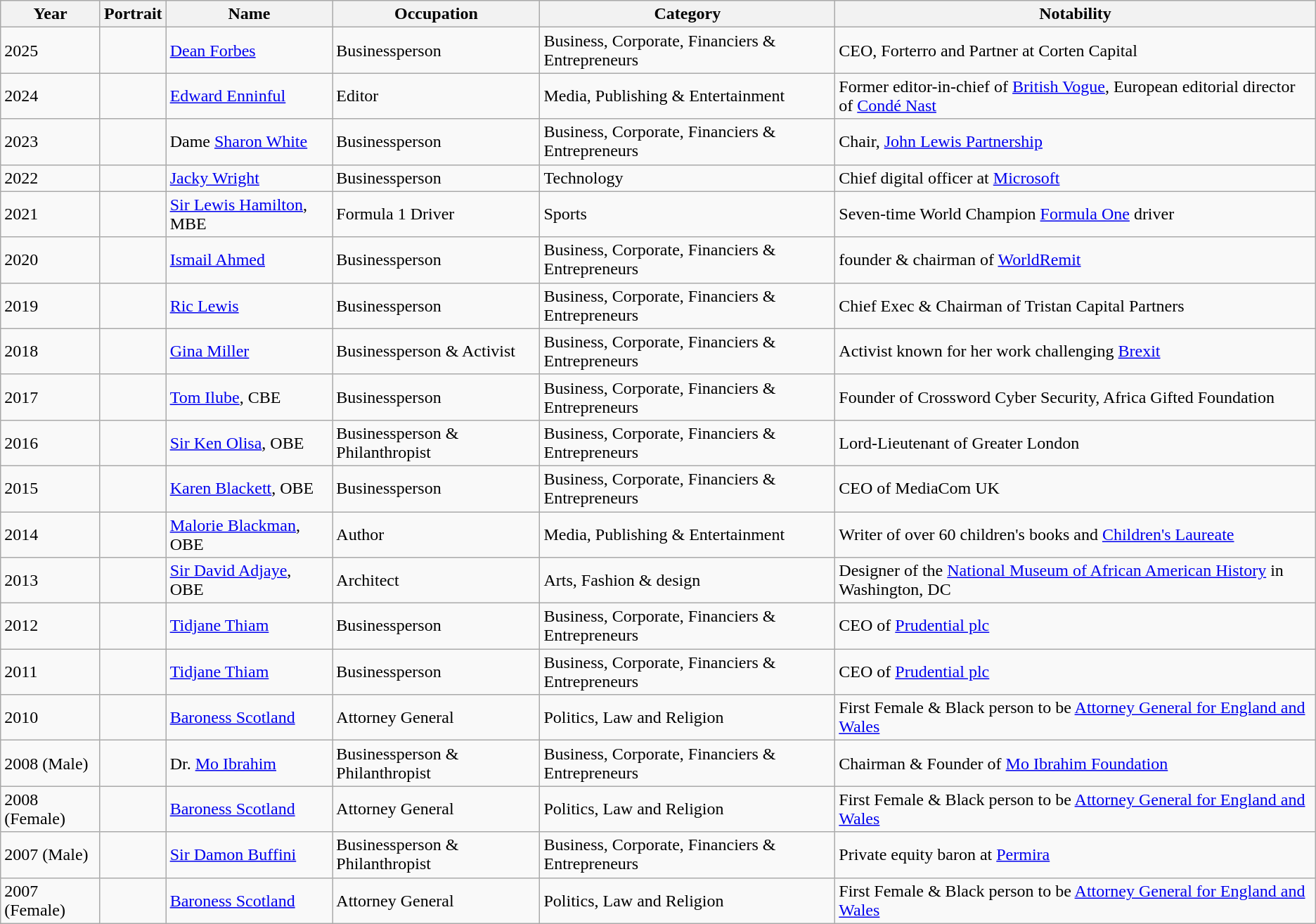<table class="wikitable">
<tr>
<th>Year</th>
<th>Portrait</th>
<th>Name</th>
<th>Occupation</th>
<th>Category</th>
<th>Notability</th>
</tr>
<tr>
<td>2025</td>
<td></td>
<td><a href='#'>Dean Forbes</a></td>
<td>Businessperson</td>
<td>Business, Corporate, Financiers & Entrepreneurs</td>
<td>CEO, Forterro and Partner at Corten Capital</td>
</tr>
<tr>
<td>2024</td>
<td></td>
<td><a href='#'>Edward Enninful</a></td>
<td>Editor</td>
<td>Media, Publishing & Entertainment</td>
<td>Former editor-in-chief of <a href='#'>British Vogue</a>, European editorial director of <a href='#'>Condé Nast</a></td>
</tr>
<tr>
<td>2023</td>
<td></td>
<td>Dame <a href='#'>Sharon White</a></td>
<td>Businessperson</td>
<td>Business, Corporate, Financiers & Entrepreneurs</td>
<td>Chair, <a href='#'>John Lewis Partnership</a></td>
</tr>
<tr>
<td>2022</td>
<td></td>
<td><a href='#'>Jacky Wright</a></td>
<td>Businessperson</td>
<td>Technology</td>
<td>Chief digital officer at <a href='#'>Microsoft</a></td>
</tr>
<tr>
<td>2021</td>
<td></td>
<td><a href='#'>Sir Lewis Hamilton</a>, MBE</td>
<td>Formula 1 Driver</td>
<td>Sports</td>
<td>Seven-time World Champion <a href='#'>Formula One</a> driver</td>
</tr>
<tr>
<td>2020</td>
<td></td>
<td><a href='#'>Ismail Ahmed</a></td>
<td>Businessperson</td>
<td>Business, Corporate, Financiers & Entrepreneurs</td>
<td>founder & chairman of <a href='#'>WorldRemit</a></td>
</tr>
<tr>
<td>2019</td>
<td></td>
<td><a href='#'>Ric Lewis</a></td>
<td>Businessperson</td>
<td>Business, Corporate, Financiers & Entrepreneurs</td>
<td>Chief Exec & Chairman of Tristan Capital Partners</td>
</tr>
<tr>
<td>2018</td>
<td></td>
<td><a href='#'>Gina Miller</a></td>
<td>Businessperson & Activist</td>
<td>Business, Corporate, Financiers & Entrepreneurs</td>
<td>Activist known for her work challenging <a href='#'>Brexit</a></td>
</tr>
<tr>
<td>2017</td>
<td></td>
<td><a href='#'>Tom Ilube</a>, CBE</td>
<td>Businessperson</td>
<td>Business, Corporate, Financiers & Entrepreneurs</td>
<td>Founder of Crossword Cyber Security, Africa Gifted Foundation</td>
</tr>
<tr>
<td>2016</td>
<td></td>
<td><a href='#'>Sir Ken Olisa</a>, OBE</td>
<td>Businessperson & Philanthropist</td>
<td>Business, Corporate, Financiers & Entrepreneurs</td>
<td>Lord-Lieutenant of Greater London</td>
</tr>
<tr>
<td>2015</td>
<td></td>
<td><a href='#'>Karen Blackett</a>, OBE</td>
<td>Businessperson</td>
<td>Business, Corporate, Financiers & Entrepreneurs</td>
<td>CEO of MediaCom UK</td>
</tr>
<tr>
<td>2014</td>
<td></td>
<td><a href='#'>Malorie Blackman</a>, OBE</td>
<td>Author</td>
<td>Media, Publishing & Entertainment</td>
<td>Writer of over 60 children's books and <a href='#'>Children's Laureate</a></td>
</tr>
<tr>
<td>2013</td>
<td></td>
<td><a href='#'>Sir David Adjaye</a>, OBE</td>
<td>Architect</td>
<td>Arts, Fashion & design</td>
<td>Designer of the <a href='#'>National Museum of African American History</a> in Washington, DC</td>
</tr>
<tr>
<td>2012</td>
<td></td>
<td><a href='#'>Tidjane Thiam</a></td>
<td>Businessperson</td>
<td>Business, Corporate, Financiers & Entrepreneurs</td>
<td>CEO of <a href='#'>Prudential plc</a></td>
</tr>
<tr>
<td>2011</td>
<td></td>
<td><a href='#'>Tidjane Thiam</a></td>
<td>Businessperson</td>
<td>Business, Corporate, Financiers & Entrepreneurs</td>
<td>CEO of <a href='#'>Prudential plc</a></td>
</tr>
<tr>
<td>2010</td>
<td></td>
<td><a href='#'>Baroness Scotland</a></td>
<td>Attorney General</td>
<td>Politics, Law and Religion</td>
<td>First Female & Black person to be <a href='#'>Attorney General for England and Wales</a></td>
</tr>
<tr>
<td>2008 (Male)</td>
<td></td>
<td>Dr. <a href='#'>Mo Ibrahim</a></td>
<td>Businessperson & Philanthropist</td>
<td>Business, Corporate, Financiers & Entrepreneurs</td>
<td>Chairman & Founder of <a href='#'>Mo Ibrahim Foundation</a></td>
</tr>
<tr>
<td>2008 (Female)</td>
<td></td>
<td><a href='#'>Baroness Scotland</a></td>
<td>Attorney General</td>
<td>Politics, Law and Religion</td>
<td>First Female & Black person to be <a href='#'>Attorney General for England and Wales</a></td>
</tr>
<tr>
<td>2007 (Male)</td>
<td></td>
<td><a href='#'>Sir Damon Buffini</a></td>
<td>Businessperson & Philanthropist</td>
<td>Business, Corporate, Financiers & Entrepreneurs</td>
<td>Private equity baron at <a href='#'>Permira</a></td>
</tr>
<tr>
<td>2007 (Female)</td>
<td></td>
<td><a href='#'>Baroness Scotland</a></td>
<td>Attorney General</td>
<td>Politics, Law and Religion</td>
<td>First Female & Black person to be <a href='#'>Attorney General for England and Wales</a></td>
</tr>
</table>
